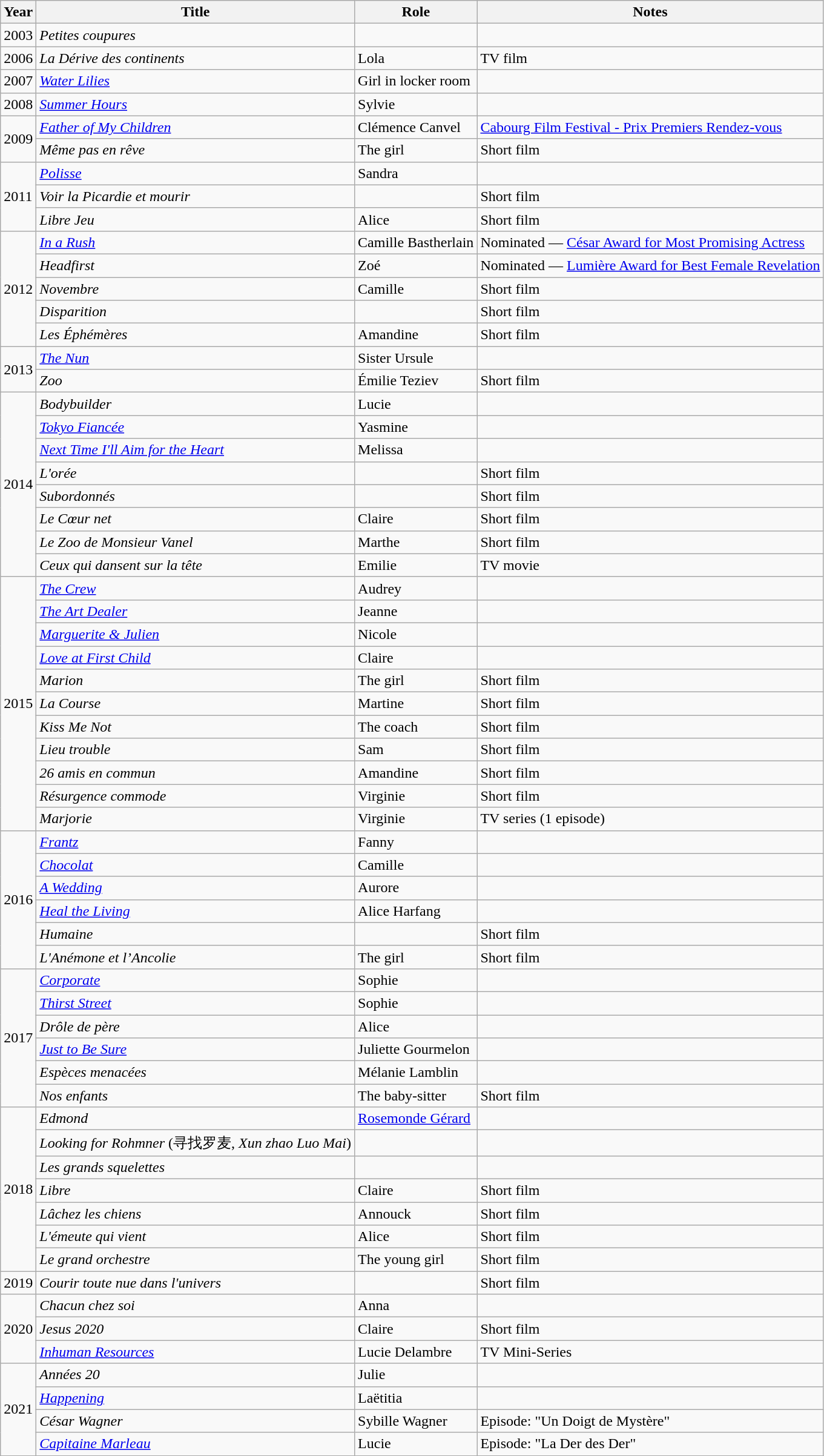<table class="wikitable sortable">
<tr>
<th>Year</th>
<th>Title</th>
<th>Role</th>
<th class="unsortable">Notes</th>
</tr>
<tr>
<td>2003</td>
<td><em>Petites coupures</em></td>
<td></td>
<td></td>
</tr>
<tr>
<td>2006</td>
<td><em>La Dérive des continents</em></td>
<td>Lola</td>
<td>TV film</td>
</tr>
<tr>
<td>2007</td>
<td><em><a href='#'>Water Lilies</a></em></td>
<td>Girl in locker room</td>
<td></td>
</tr>
<tr>
<td>2008</td>
<td><em><a href='#'>Summer Hours</a></em></td>
<td>Sylvie</td>
<td></td>
</tr>
<tr>
<td rowspan=2>2009</td>
<td><em><a href='#'>Father of My Children</a></em></td>
<td>Clémence Canvel</td>
<td><a href='#'>Cabourg Film Festival - Prix Premiers Rendez-vous</a></td>
</tr>
<tr>
<td><em>Même pas en rêve</em></td>
<td>The girl</td>
<td>Short film</td>
</tr>
<tr>
<td rowspan=3>2011</td>
<td><em><a href='#'>Polisse</a></em></td>
<td>Sandra</td>
<td></td>
</tr>
<tr>
<td><em>Voir la Picardie et mourir</em></td>
<td></td>
<td>Short film</td>
</tr>
<tr>
<td><em>Libre Jeu</em></td>
<td>Alice</td>
<td>Short film</td>
</tr>
<tr>
<td rowspan=5>2012</td>
<td><em><a href='#'>In a Rush</a></em></td>
<td>Camille Bastherlain</td>
<td>Nominated — <a href='#'>César Award for Most Promising Actress</a></td>
</tr>
<tr>
<td><em>Headfirst</em></td>
<td>Zoé</td>
<td>Nominated — <a href='#'>Lumière Award for Best Female Revelation</a></td>
</tr>
<tr>
<td><em>Novembre</em></td>
<td>Camille</td>
<td>Short film</td>
</tr>
<tr>
<td><em>Disparition</em></td>
<td></td>
<td>Short film</td>
</tr>
<tr>
<td><em>Les Éphémères</em></td>
<td>Amandine</td>
<td>Short film</td>
</tr>
<tr>
<td rowspan=2>2013</td>
<td><em><a href='#'>The Nun</a></em></td>
<td>Sister Ursule</td>
<td></td>
</tr>
<tr>
<td><em>Zoo</em></td>
<td>Émilie Teziev</td>
<td>Short film</td>
</tr>
<tr>
<td rowspan=8>2014</td>
<td><em>Bodybuilder</em></td>
<td>Lucie</td>
<td></td>
</tr>
<tr>
<td><em><a href='#'>Tokyo Fiancée</a></em></td>
<td>Yasmine</td>
<td></td>
</tr>
<tr>
<td><em><a href='#'>Next Time I'll Aim for the Heart</a></em></td>
<td>Melissa</td>
<td></td>
</tr>
<tr>
<td><em>L'orée</em></td>
<td></td>
<td>Short film</td>
</tr>
<tr>
<td><em>Subordonnés</em></td>
<td></td>
<td>Short film</td>
</tr>
<tr>
<td><em>Le Cœur net</em></td>
<td>Claire</td>
<td>Short film</td>
</tr>
<tr>
<td><em>Le Zoo de Monsieur Vanel</em></td>
<td>Marthe</td>
<td>Short film</td>
</tr>
<tr>
<td><em>Ceux qui dansent sur la tête</em></td>
<td>Emilie</td>
<td>TV movie</td>
</tr>
<tr>
<td rowspan=11>2015</td>
<td><em><a href='#'>The Crew</a></em></td>
<td>Audrey</td>
<td></td>
</tr>
<tr>
<td><em><a href='#'>The Art Dealer</a></em></td>
<td>Jeanne</td>
<td></td>
</tr>
<tr>
<td><em><a href='#'>Marguerite & Julien</a></em></td>
<td>Nicole</td>
<td></td>
</tr>
<tr>
<td><em><a href='#'>Love at First Child</a></em></td>
<td>Claire</td>
<td></td>
</tr>
<tr>
<td><em>Marion</em></td>
<td>The girl</td>
<td>Short film</td>
</tr>
<tr>
<td><em>La Course</em></td>
<td>Martine</td>
<td>Short film</td>
</tr>
<tr>
<td><em>Kiss Me Not</em></td>
<td>The coach</td>
<td>Short film</td>
</tr>
<tr>
<td><em>Lieu trouble</em></td>
<td>Sam</td>
<td>Short film</td>
</tr>
<tr>
<td><em>26 amis en commun</em></td>
<td>Amandine</td>
<td>Short film</td>
</tr>
<tr>
<td><em>Résurgence commode</em></td>
<td>Virginie</td>
<td>Short film</td>
</tr>
<tr>
<td><em>Marjorie</em></td>
<td>Virginie</td>
<td>TV series (1 episode)</td>
</tr>
<tr>
<td rowspan=6>2016</td>
<td><em><a href='#'>Frantz</a></em></td>
<td>Fanny</td>
<td></td>
</tr>
<tr>
<td><em><a href='#'>Chocolat</a></em></td>
<td>Camille</td>
<td></td>
</tr>
<tr>
<td><em><a href='#'>A Wedding</a></em></td>
<td>Aurore</td>
<td></td>
</tr>
<tr>
<td><em><a href='#'>Heal the Living</a></em></td>
<td>Alice Harfang</td>
<td></td>
</tr>
<tr>
<td><em>Humaine</em></td>
<td></td>
<td>Short film</td>
</tr>
<tr>
<td><em>L'Anémone et l’Ancolie</em></td>
<td>The girl</td>
<td>Short film</td>
</tr>
<tr>
<td rowspan=6>2017</td>
<td><em><a href='#'>Corporate</a></em></td>
<td>Sophie</td>
<td></td>
</tr>
<tr>
<td><em><a href='#'>Thirst Street</a></em></td>
<td>Sophie</td>
<td></td>
</tr>
<tr>
<td><em>Drôle de père</em></td>
<td>Alice</td>
<td></td>
</tr>
<tr>
<td><em><a href='#'>Just to Be Sure</a></em></td>
<td>Juliette Gourmelon</td>
<td></td>
</tr>
<tr>
<td><em>Espèces menacées</em></td>
<td>Mélanie Lamblin</td>
<td></td>
</tr>
<tr>
<td><em>Nos enfants</em></td>
<td>The baby-sitter</td>
<td>Short film</td>
</tr>
<tr>
<td rowspan=7>2018</td>
<td><em>Edmond</em></td>
<td><a href='#'>Rosemonde Gérard</a></td>
<td></td>
</tr>
<tr>
<td><em>Looking for Rohmner</em> (寻找罗麦, <em>Xun zhao Luo Mai</em>)</td>
<td></td>
<td></td>
</tr>
<tr>
<td><em>Les grands squelettes</em></td>
<td></td>
<td></td>
</tr>
<tr>
<td><em>Libre</em></td>
<td>Claire</td>
<td>Short film</td>
</tr>
<tr>
<td><em>Lâchez les chiens</em></td>
<td>Annouck</td>
<td>Short film</td>
</tr>
<tr>
<td><em>L'émeute qui vient</em></td>
<td>Alice</td>
<td>Short film</td>
</tr>
<tr>
<td><em>Le grand orchestre</em></td>
<td>The young girl</td>
<td>Short film</td>
</tr>
<tr>
<td>2019</td>
<td><em>Courir toute nue dans l'univers</em></td>
<td></td>
<td>Short film</td>
</tr>
<tr>
<td rowspan=3>2020</td>
<td><em>Chacun chez soi</em></td>
<td>Anna</td>
<td></td>
</tr>
<tr>
<td><em>Jesus 2020</em></td>
<td>Claire</td>
<td>Short film</td>
</tr>
<tr>
<td><em><a href='#'>Inhuman Resources</a></em></td>
<td>Lucie Delambre</td>
<td>TV Mini-Series</td>
</tr>
<tr>
<td rowspan="4">2021</td>
<td><em>Années 20</em></td>
<td>Julie</td>
<td></td>
</tr>
<tr>
<td><em><a href='#'>Happening</a></em></td>
<td>Laëtitia</td>
<td></td>
</tr>
<tr>
<td><em>César Wagner</em></td>
<td>Sybille Wagner</td>
<td>Episode: "Un Doigt de Mystère"</td>
</tr>
<tr>
<td><em><a href='#'>Capitaine Marleau</a></em></td>
<td>Lucie</td>
<td>Episode: "La Der des Der"</td>
</tr>
<tr>
</tr>
</table>
